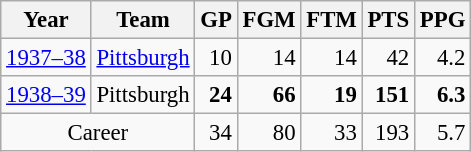<table class="wikitable sortable" style="font-size:95%; text-align:right;">
<tr>
<th>Year</th>
<th>Team</th>
<th>GP</th>
<th>FGM</th>
<th>FTM</th>
<th>PTS</th>
<th>PPG</th>
</tr>
<tr>
<td style="text-align:left;"><a href='#'>1937–38</a></td>
<td style="text-align:left;"><a href='#'>Pittsburgh</a></td>
<td>10</td>
<td>14</td>
<td>14</td>
<td>42</td>
<td>4.2</td>
</tr>
<tr>
<td style="text-align:left;"><a href='#'>1938–39</a></td>
<td style="text-align:left;">Pittsburgh</td>
<td><strong>24</strong></td>
<td><strong>66</strong></td>
<td><strong>19</strong></td>
<td><strong>151</strong></td>
<td><strong>6.3</strong></td>
</tr>
<tr>
<td style="text-align:center;" colspan="2">Career</td>
<td>34</td>
<td>80</td>
<td>33</td>
<td>193</td>
<td>5.7</td>
</tr>
</table>
